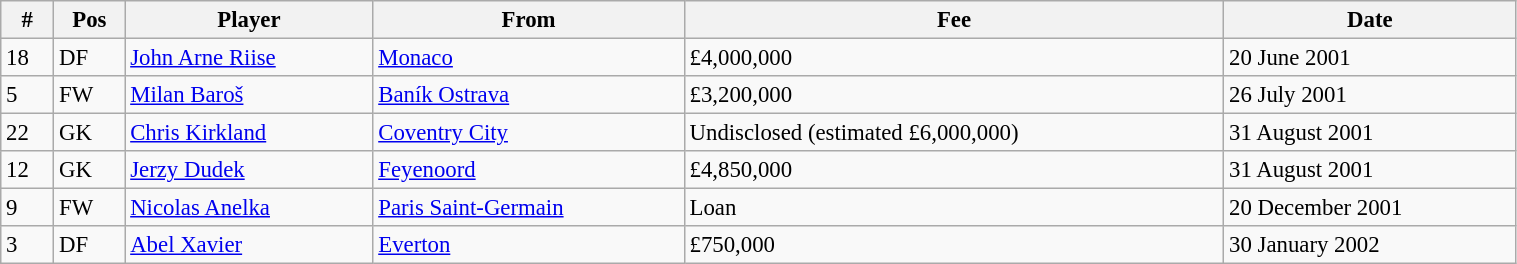<table class="wikitable" style="width:80%; text-align:center; font-size:95%; text-align:left;">
<tr>
<th>#</th>
<th>Pos</th>
<th>Player</th>
<th>From</th>
<th>Fee</th>
<th>Date</th>
</tr>
<tr>
<td>18</td>
<td>DF</td>
<td> <a href='#'>John Arne Riise</a></td>
<td> <a href='#'>Monaco</a></td>
<td>£4,000,000</td>
<td>20 June 2001</td>
</tr>
<tr>
<td>5</td>
<td>FW</td>
<td> <a href='#'>Milan Baroš</a></td>
<td> <a href='#'>Baník Ostrava</a></td>
<td>£3,200,000</td>
<td>26 July 2001</td>
</tr>
<tr>
<td>22</td>
<td>GK</td>
<td> <a href='#'>Chris Kirkland</a></td>
<td> <a href='#'>Coventry City</a></td>
<td>Undisclosed (estimated £6,000,000)</td>
<td>31 August 2001</td>
</tr>
<tr>
<td>12</td>
<td>GK</td>
<td> <a href='#'>Jerzy Dudek</a></td>
<td> <a href='#'>Feyenoord</a></td>
<td>£4,850,000</td>
<td>31 August 2001</td>
</tr>
<tr>
<td>9</td>
<td>FW</td>
<td> <a href='#'>Nicolas Anelka</a></td>
<td> <a href='#'>Paris Saint-Germain</a></td>
<td>Loan</td>
<td>20 December 2001</td>
</tr>
<tr>
<td>3</td>
<td>DF</td>
<td> <a href='#'>Abel Xavier</a></td>
<td> <a href='#'>Everton</a></td>
<td>£750,000</td>
<td>30 January 2002</td>
</tr>
</table>
